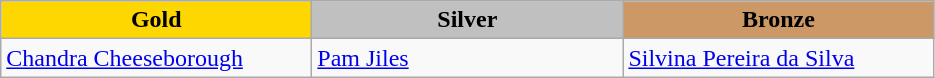<table class="wikitable" style="text-align:left">
<tr align="center">
<td width=200 bgcolor=gold><strong>Gold</strong></td>
<td width=200 bgcolor=silver><strong>Silver</strong></td>
<td width=200 bgcolor=CC9966><strong>Bronze</strong></td>
</tr>
<tr>
<td><a href='#'>Chandra Cheeseborough</a><br><em></em></td>
<td><a href='#'>Pam Jiles</a><br><em></em></td>
<td><a href='#'>Silvina Pereira da Silva</a><br><em></em></td>
</tr>
</table>
